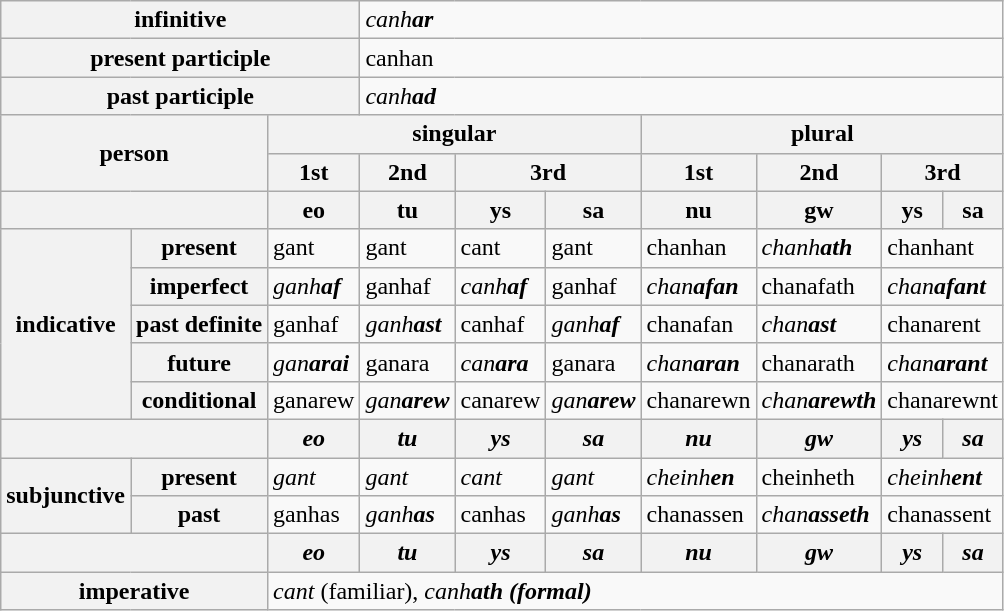<table class="wikitable">
<tr>
<th colspan="3">infinitive</th>
<td colspan="7"><em>canh<strong>ar<strong><em></td>
</tr>
<tr>
<th colspan="3">present participle</th>
<td colspan="7"></em>canh</strong>an</em></strong></td>
</tr>
<tr>
<th colspan="3">past participle</th>
<td colspan="7"><em>canh<strong>ad<strong><em></td>
</tr>
<tr>
<th colspan="2" rowspan="2">person</th>
<th colspan="4">singular</th>
<th colspan="4">plural</th>
</tr>
<tr>
<th>1st</th>
<th>2nd</th>
<th colspan="2">3rd</th>
<th>1st</th>
<th>2nd</th>
<th colspan="2">3rd</th>
</tr>
<tr>
<th colspan="2"></th>
<th></em>eo<em></th>
<th></em>tu<em></th>
<th></em>ys<em></th>
<th></em>sa<em></th>
<th></em>nu<em></th>
<th></em>gw<em></th>
<th></em>ys<em></th>
<th></em>sa<em></th>
</tr>
<tr>
<th rowspan="5">indicative</th>
<th>present</th>
<td></em>gant<em></td>
<td></em>gant<em></td>
<td></em>cant<em></td>
<td></em>gant<em></td>
<td></em>chanh</strong>an</em></strong></td>
<td><em>chanh<strong>ath<strong><em></td>
<td colspan="2"></em>chanh</strong>ant</em></strong></td>
</tr>
<tr>
<th>imperfect</th>
<td><em>ganh<strong>af<strong><em></td>
<td></em>ganh</strong>af</em></strong></td>
<td><em>canh<strong>af<strong><em></td>
<td></em>ganh</strong>af</em></strong></td>
<td><em>chan<strong>afan<strong><em></td>
<td></em>chan</strong>afath</em></strong></td>
<td colspan="2"><em>chan<strong>afant<strong><em></td>
</tr>
<tr>
<th>past definite</th>
<td></em>ganh</strong>af</em></strong></td>
<td><em>ganh<strong>ast<strong><em></td>
<td></em>canh</strong>af</em></strong></td>
<td><em>ganh<strong>af<strong><em></td>
<td></em>chan</strong>afan</em></strong></td>
<td><em>chan<strong>ast<strong><em></td>
<td colspan="2"></em>chan</strong>arent</em></strong></td>
</tr>
<tr>
<th>future</th>
<td><em>gan<strong>arai<strong><em></td>
<td></em>gan</strong>ara</em></strong></td>
<td><em>can<strong>ara<strong><em></td>
<td></em>gan</strong>ara</em></strong></td>
<td><em>chan<strong>aran<strong><em></td>
<td></em>chan</strong>arath</em></strong></td>
<td colspan="2"><em>chan<strong>arant<strong><em></td>
</tr>
<tr>
<th>conditional</th>
<td></em>gan</strong>arew</em></strong></td>
<td><em>gan<strong>arew<strong><em></td>
<td></em>can</strong>arew</em></strong></td>
<td><em>gan<strong>arew<strong><em></td>
<td></em>chan</strong>arewn</em></strong></td>
<td><em>chan<strong>arewth<strong><em></td>
<td colspan="2"></em>chan</strong>arewnt</em></strong></td>
</tr>
<tr>
<th colspan="2"></th>
<th><em>eo</em></th>
<th><em>tu</em></th>
<th><em>ys</em></th>
<th><em>sa</em></th>
<th><em>nu</em></th>
<th><em>gw</em></th>
<th><em>ys</em></th>
<th><em>sa</em></th>
</tr>
<tr>
<th rowspan="2">subjunctive</th>
<th>present</th>
<td><em>gant</em></td>
<td><em>gant</em></td>
<td><em>cant</em></td>
<td><em>gant</em></td>
<td><em>cheinh<strong>en<strong><em></td>
<td></em>cheinh</strong>eth</em></strong></td>
<td colspan="2"><em>cheinh<strong>ent<strong><em></td>
</tr>
<tr>
<th>past</th>
<td></em>ganh</strong>as</em></strong></td>
<td><em>ganh<strong>as<strong><em></td>
<td></em>canh</strong>as</em></strong></td>
<td><em>ganh<strong>as<strong><em></td>
<td></em>chan</strong>assen</em></strong></td>
<td><em>chan<strong>asseth<strong><em></td>
<td colspan="2"></em>chan</strong>assent</em></strong></td>
</tr>
<tr>
<th colspan="2"></th>
<th><em>eo</em></th>
<th><em>tu</em></th>
<th><em>ys</em></th>
<th><em>sa</em></th>
<th><em>nu</em></th>
<th><em>gw</em></th>
<th><em>ys</em></th>
<th><em>sa</em></th>
</tr>
<tr>
<th colspan="2">imperative</th>
<td colspan="8"><em>cant</em> (familiar), <em>canh<strong>ath<strong><em> (formal)</td>
</tr>
</table>
